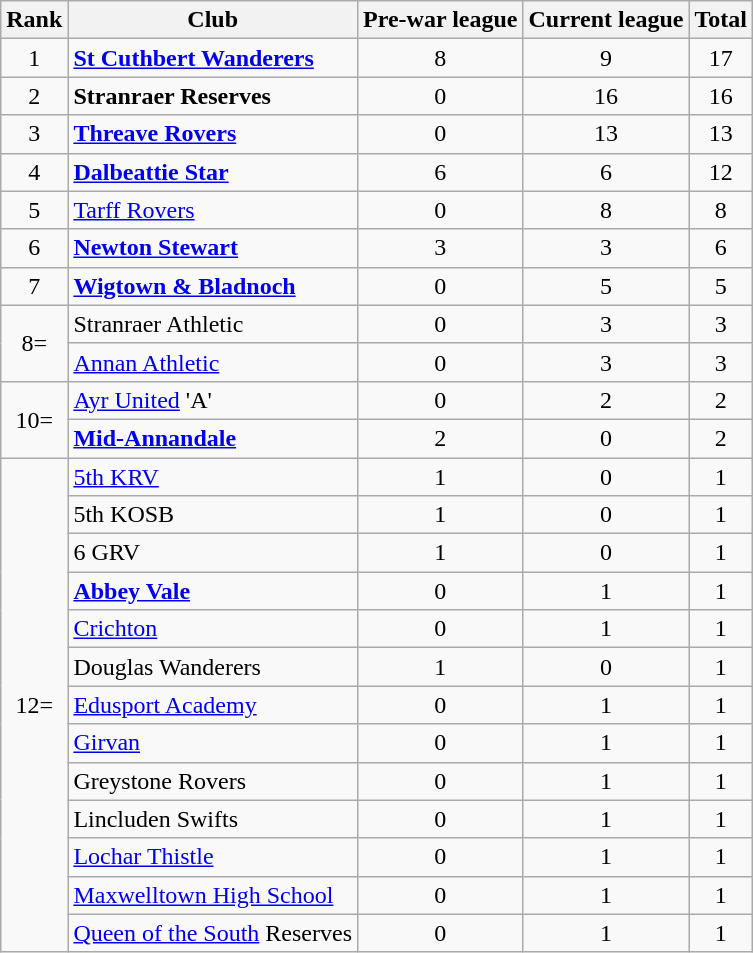<table class="wikitable sortable " style="text-align:center;">
<tr>
<th>Rank</th>
<th>Club</th>
<th>Pre-war league</th>
<th>Current league</th>
<th>Total</th>
</tr>
<tr>
<td>1</td>
<td align=left><a href='#'><strong>St Cuthbert Wanderers</strong></a></td>
<td>8</td>
<td>9</td>
<td>17</td>
</tr>
<tr>
<td>2</td>
<td align=left><strong>Stranraer Reserves</strong></td>
<td>0</td>
<td>16</td>
<td>16</td>
</tr>
<tr>
<td>3</td>
<td align=left><a href='#'><strong>Threave Rovers</strong></a></td>
<td>0</td>
<td>13</td>
<td>13</td>
</tr>
<tr>
<td>4</td>
<td align=left><a href='#'><strong>Dalbeattie Star</strong></a></td>
<td>6</td>
<td>6</td>
<td>12</td>
</tr>
<tr>
<td>5</td>
<td align=left><a href='#'>Tarff Rovers</a></td>
<td>0</td>
<td>8</td>
<td>8</td>
</tr>
<tr>
<td>6</td>
<td align=left><strong><a href='#'>Newton Stewart</a></strong></td>
<td>3</td>
<td>3</td>
<td>6</td>
</tr>
<tr>
<td>7</td>
<td align=left><a href='#'><strong>Wigtown & Bladnoch</strong></a></td>
<td>0</td>
<td>5</td>
<td>5</td>
</tr>
<tr>
<td rowspan = "2">8=</td>
<td align=left>Stranraer Athletic</td>
<td>0</td>
<td>3</td>
<td>3</td>
</tr>
<tr>
<td align=left><a href='#'>Annan Athletic</a></td>
<td>0</td>
<td>3</td>
<td>3</td>
</tr>
<tr>
<td rowspan = "2">10=</td>
<td align=left><a href='#'>Ayr United</a> 'A'</td>
<td>0</td>
<td>2</td>
<td>2</td>
</tr>
<tr>
<td align=left><strong><a href='#'>Mid-Annandale</a></strong></td>
<td>2</td>
<td>0</td>
<td>2</td>
</tr>
<tr>
<td rowspan = "13">12=</td>
<td align=left><a href='#'>5th KRV</a></td>
<td>1</td>
<td>0</td>
<td>1</td>
</tr>
<tr>
<td align=left>5th KOSB</td>
<td>1</td>
<td>0</td>
<td>1</td>
</tr>
<tr>
<td align=left>6 GRV</td>
<td>1</td>
<td>0</td>
<td>1</td>
</tr>
<tr>
<td align=left><strong><a href='#'>Abbey Vale</a></strong></td>
<td>0</td>
<td>1</td>
<td>1</td>
</tr>
<tr>
<td align=left><a href='#'>Crichton</a></td>
<td>0</td>
<td>1</td>
<td>1</td>
</tr>
<tr>
<td align=left>Douglas Wanderers</td>
<td>1</td>
<td>0</td>
<td>1</td>
</tr>
<tr>
<td align=left><a href='#'>Edusport Academy</a></td>
<td>0</td>
<td>1</td>
<td>1</td>
</tr>
<tr>
<td align=left><a href='#'>Girvan</a></td>
<td>0</td>
<td>1</td>
<td>1</td>
</tr>
<tr>
<td align=left>Greystone Rovers</td>
<td>0</td>
<td>1</td>
<td>1</td>
</tr>
<tr>
<td align=left>Lincluden Swifts</td>
<td>0</td>
<td>1</td>
<td>1</td>
</tr>
<tr>
<td align=left><a href='#'>Lochar Thistle</a></td>
<td>0</td>
<td>1</td>
<td>1</td>
</tr>
<tr>
<td align=left><a href='#'>Maxwelltown High School</a></td>
<td>0</td>
<td>1</td>
<td>1</td>
</tr>
<tr>
<td align=left><a href='#'>Queen of the South</a> Reserves</td>
<td>0</td>
<td>1</td>
<td>1</td>
</tr>
</table>
